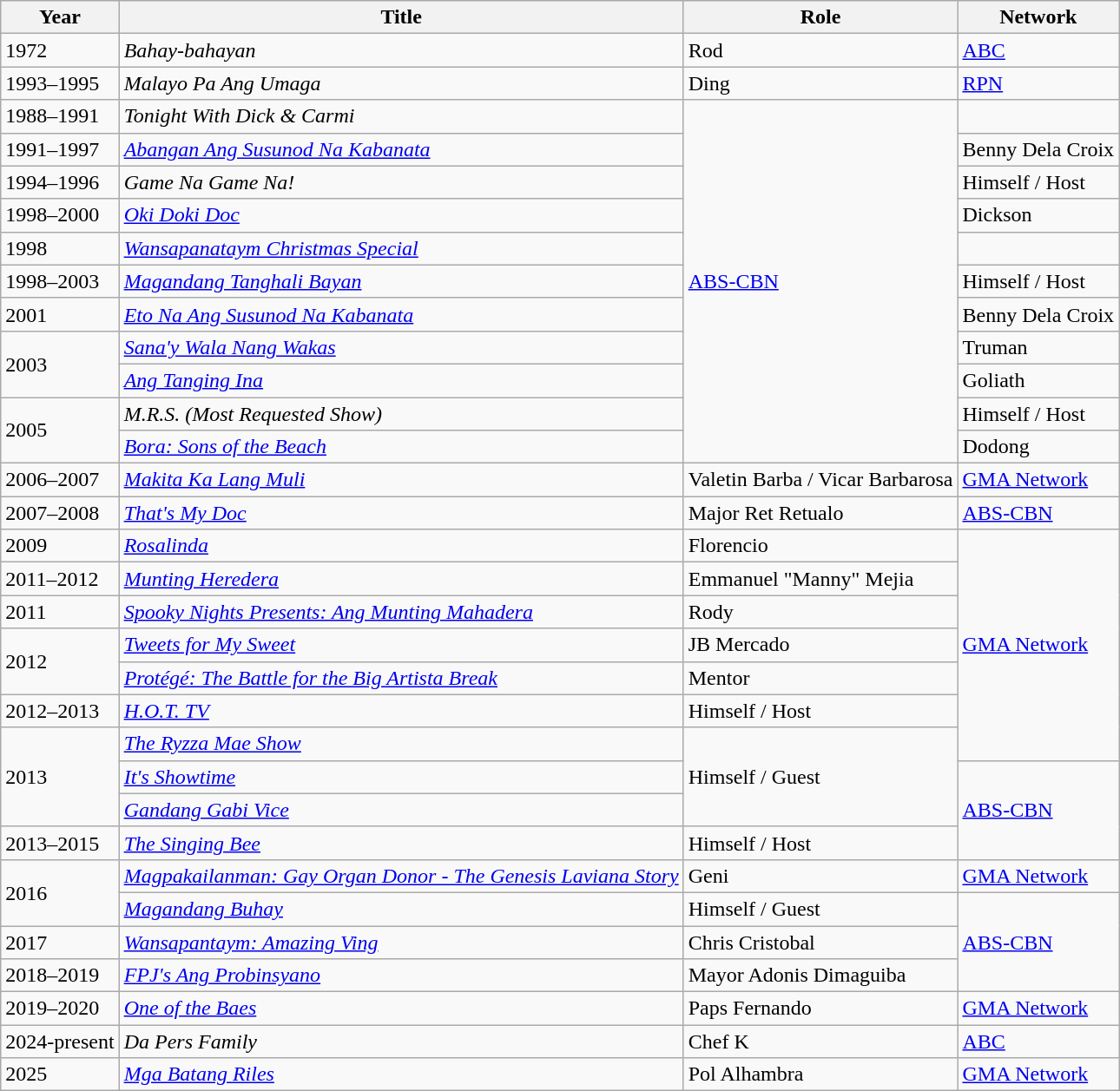<table class="wikitable">
<tr>
<th>Year</th>
<th>Title</th>
<th>Role</th>
<th>Network</th>
</tr>
<tr>
<td>1972</td>
<td><em>Bahay-bahayan</em></td>
<td>Rod</td>
<td><a href='#'>ABC</a></td>
</tr>
<tr>
<td>1993–1995</td>
<td><em>Malayo Pa Ang Umaga</em></td>
<td>Ding</td>
<td><a href='#'>RPN</a></td>
</tr>
<tr>
<td>1988–1991</td>
<td><em>Tonight With Dick & Carmi</em></td>
<td Himself / Host rowspan="11"><a href='#'>ABS-CBN</a></td>
</tr>
<tr>
<td>1991–1997</td>
<td><em><a href='#'>Abangan Ang Susunod Na Kabanata</a></em></td>
<td>Benny Dela Croix</td>
</tr>
<tr>
<td>1994–1996</td>
<td><em>Game Na Game Na!</em></td>
<td>Himself / Host</td>
</tr>
<tr>
<td>1998–2000</td>
<td><em><a href='#'>Oki Doki Doc</a></em></td>
<td>Dickson</td>
</tr>
<tr>
<td>1998</td>
<td><em><a href='#'>Wansapanataym Christmas Special</a></em></td>
<td></td>
</tr>
<tr>
<td>1998–2003</td>
<td><em><a href='#'>Magandang Tanghali Bayan</a></em></td>
<td>Himself / Host</td>
</tr>
<tr>
<td>2001</td>
<td><em><a href='#'>Eto Na Ang Susunod Na Kabanata</a></em></td>
<td>Benny Dela Croix</td>
</tr>
<tr>
<td rowspan="2">2003</td>
<td><em><a href='#'>Sana'y Wala Nang Wakas</a></em></td>
<td>Truman</td>
</tr>
<tr>
<td><em><a href='#'>Ang Tanging Ina</a></em></td>
<td>Goliath</td>
</tr>
<tr>
<td rowspan="2">2005</td>
<td><em>M.R.S. (Most Requested Show)</em></td>
<td>Himself / Host</td>
</tr>
<tr>
<td><em><a href='#'>Bora: Sons of the Beach</a></em></td>
<td>Dodong</td>
</tr>
<tr>
<td>2006–2007</td>
<td><em><a href='#'>Makita Ka Lang Muli</a></em></td>
<td>Valetin Barba / Vicar Barbarosa</td>
<td><a href='#'>GMA Network</a></td>
</tr>
<tr>
<td>2007–2008</td>
<td><em><a href='#'>That's My Doc</a></em></td>
<td>Major Ret Retualo</td>
<td><a href='#'>ABS-CBN</a></td>
</tr>
<tr>
<td>2009</td>
<td><em><a href='#'>Rosalinda</a></em></td>
<td>Florencio</td>
<td rowspan="7"><a href='#'>GMA Network</a></td>
</tr>
<tr>
<td>2011–2012</td>
<td><em><a href='#'>Munting Heredera</a></em></td>
<td>Emmanuel "Manny" Mejia</td>
</tr>
<tr>
<td>2011</td>
<td><em><a href='#'> Spooky Nights Presents: Ang Munting Mahadera</a></em></td>
<td>Rody</td>
</tr>
<tr>
<td rowspan="2">2012</td>
<td><em><a href='#'>Tweets for My Sweet</a></em></td>
<td>JB Mercado</td>
</tr>
<tr>
<td><em><a href='#'>Protégé: The Battle for the Big Artista Break</a></em></td>
<td>Mentor</td>
</tr>
<tr>
<td>2012–2013</td>
<td><em><a href='#'>H.O.T. TV</a></em></td>
<td>Himself / Host</td>
</tr>
<tr>
<td rowspan="3">2013</td>
<td><em><a href='#'>The Ryzza Mae Show</a></em></td>
<td rowspan="3">Himself / Guest</td>
</tr>
<tr>
<td><em><a href='#'>It's Showtime</a></em></td>
<td rowspan="3"><a href='#'>ABS-CBN</a></td>
</tr>
<tr>
<td><em><a href='#'>Gandang Gabi Vice</a></em></td>
</tr>
<tr>
<td>2013–2015</td>
<td><em><a href='#'>The Singing Bee</a></em></td>
<td>Himself / Host</td>
</tr>
<tr>
<td rowspan="2">2016</td>
<td><em><a href='#'>Magpakailanman: Gay Organ Donor - The Genesis Laviana Story</a></em></td>
<td>Geni</td>
<td><a href='#'>GMA Network</a></td>
</tr>
<tr>
<td><em><a href='#'>Magandang Buhay</a></em></td>
<td>Himself / Guest</td>
<td rowspan="3"><a href='#'>ABS-CBN</a></td>
</tr>
<tr>
<td>2017</td>
<td><em><a href='#'>Wansapantaym: Amazing Ving</a></em></td>
<td>Chris Cristobal</td>
</tr>
<tr>
<td>2018–2019</td>
<td><em><a href='#'>FPJ's Ang Probinsyano</a></em></td>
<td>Mayor Adonis Dimaguiba</td>
</tr>
<tr>
<td>2019–2020</td>
<td><em><a href='#'>One of the Baes</a></em></td>
<td>Paps Fernando</td>
<td><a href='#'>GMA Network</a></td>
</tr>
<tr>
<td>2024-present</td>
<td><em>Da Pers Family</em></td>
<td>Chef K</td>
<td><a href='#'>ABC</a></td>
</tr>
<tr>
<td>2025</td>
<td><em><a href='#'>Mga Batang Riles</a></em></td>
<td>Pol Alhambra</td>
<td><a href='#'>GMA Network</a></td>
</tr>
</table>
